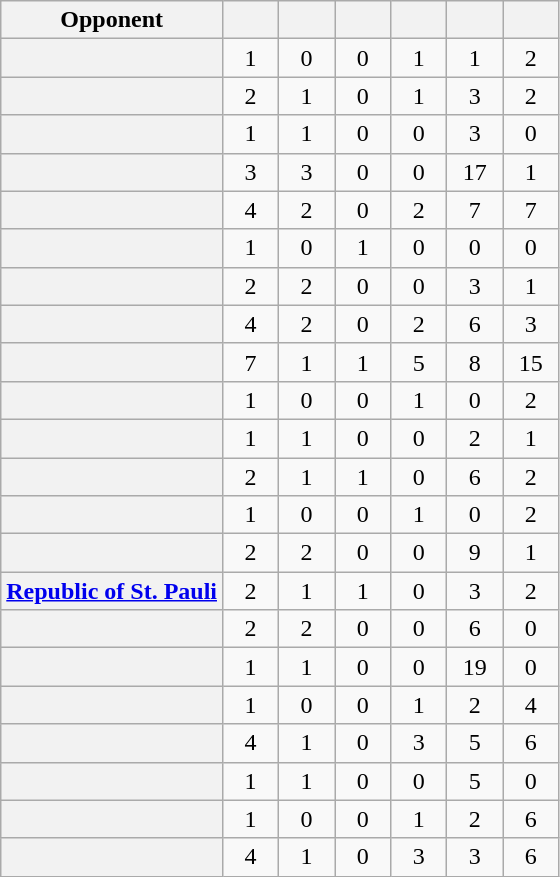<table class="wikitable sortable plainrowheaders" style="text-align:center">
<tr>
<th scope=col>Opponent</th>
<th scope=col width=30></th>
<th scope=col width=30></th>
<th scope=col width=30></th>
<th scope=col width=30></th>
<th scope=col width=30></th>
<th scope=col width=30></th>
</tr>
<tr>
<th scope=row></th>
<td>1</td>
<td>0</td>
<td>0</td>
<td>1</td>
<td>1</td>
<td>2</td>
</tr>
<tr>
<th scope=row></th>
<td>2</td>
<td>1</td>
<td>0</td>
<td>1</td>
<td>3</td>
<td>2</td>
</tr>
<tr>
<th scope=row></th>
<td>1</td>
<td>1</td>
<td>0</td>
<td>0</td>
<td>3</td>
<td>0</td>
</tr>
<tr>
<th scope=row></th>
<td>3</td>
<td>3</td>
<td>0</td>
<td>0</td>
<td>17</td>
<td>1</td>
</tr>
<tr>
<th scope=row></th>
<td>4</td>
<td>2</td>
<td>0</td>
<td>2</td>
<td>7</td>
<td>7</td>
</tr>
<tr>
<th scope=row></th>
<td>1</td>
<td>0</td>
<td>1</td>
<td>0</td>
<td>0</td>
<td>0</td>
</tr>
<tr>
<th scope=row></th>
<td>2</td>
<td>2</td>
<td>0</td>
<td>0</td>
<td>3</td>
<td>1</td>
</tr>
<tr>
<th scope=row></th>
<td>4</td>
<td>2</td>
<td>0</td>
<td>2</td>
<td>6</td>
<td>3</td>
</tr>
<tr>
<th scope=row></th>
<td>7</td>
<td>1</td>
<td>1</td>
<td>5</td>
<td>8</td>
<td>15</td>
</tr>
<tr>
<th scope=row></th>
<td>1</td>
<td>0</td>
<td>0</td>
<td>1</td>
<td>0</td>
<td>2</td>
</tr>
<tr>
<th scope=row></th>
<td>1</td>
<td>1</td>
<td>0</td>
<td>0</td>
<td>2</td>
<td>1</td>
</tr>
<tr>
<th scope=row></th>
<td>2</td>
<td>1</td>
<td>1</td>
<td>0</td>
<td>6</td>
<td>2</td>
</tr>
<tr>
<th scope=row></th>
<td>1</td>
<td>0</td>
<td>0</td>
<td>1</td>
<td>0</td>
<td>2</td>
</tr>
<tr>
<th scope=row></th>
<td>2</td>
<td>2</td>
<td>0</td>
<td>0</td>
<td>9</td>
<td>1</td>
</tr>
<tr>
<th scope=row> <a href='#'>Republic of St. Pauli</a></th>
<td>2</td>
<td>1</td>
<td>1</td>
<td>0</td>
<td>3</td>
<td>2</td>
</tr>
<tr>
<th scope=row></th>
<td>2</td>
<td>2</td>
<td>0</td>
<td>0</td>
<td>6</td>
<td>0</td>
</tr>
<tr>
<th scope=row></th>
<td>1</td>
<td>1</td>
<td>0</td>
<td>0</td>
<td>19</td>
<td>0</td>
</tr>
<tr>
<th scope=row></th>
<td>1</td>
<td>0</td>
<td>0</td>
<td>1</td>
<td>2</td>
<td>4</td>
</tr>
<tr>
<th scope=row></th>
<td>4</td>
<td>1</td>
<td>0</td>
<td>3</td>
<td>5</td>
<td>6</td>
</tr>
<tr>
<th scope=row></th>
<td>1</td>
<td>1</td>
<td>0</td>
<td>0</td>
<td>5</td>
<td>0</td>
</tr>
<tr>
<th scope=row></th>
<td>1</td>
<td>0</td>
<td>0</td>
<td>1</td>
<td>2</td>
<td>6</td>
</tr>
<tr>
<th scope=row></th>
<td>4</td>
<td>1</td>
<td>0</td>
<td>3</td>
<td>3</td>
<td>6</td>
</tr>
</table>
